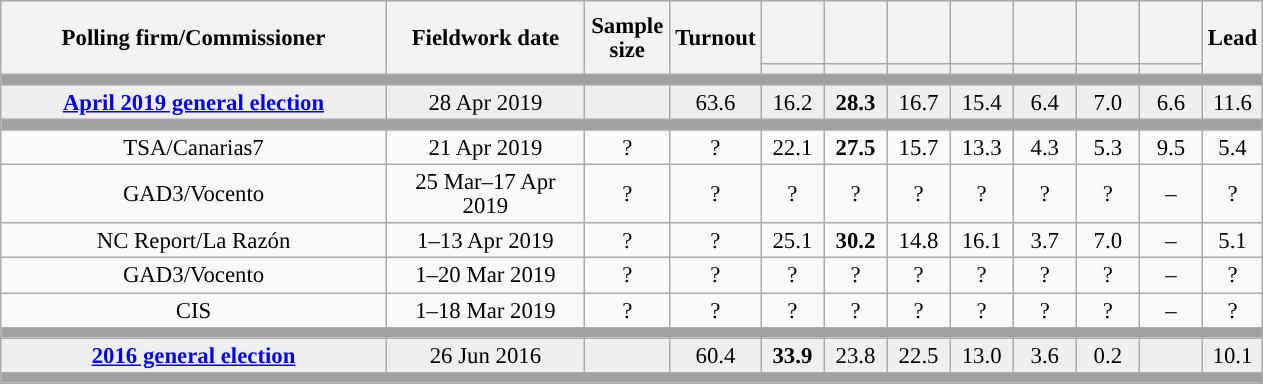<table class="wikitable collapsible collapsed" style="text-align:center; font-size:95%; line-height:16px;">
<tr style="height:42px;">
<th style="width:250px;" rowspan="2">Polling firm/Commissioner</th>
<th style="width:125px;" rowspan="2">Fieldwork date</th>
<th style="width:50px;" rowspan="2">Sample size</th>
<th style="width:45px;" rowspan="2">Turnout</th>
<th style="width:35px;"></th>
<th style="width:35px;"></th>
<th style="width:35px;"></th>
<th style="width:35px;"></th>
<th style="width:35px;"></th>
<th style="width:35px;"></th>
<th style="width:35px;"></th>
<th style="width:30px;" rowspan="2">Lead</th>
</tr>
<tr>
<th style="color:inherit;background:"></th>
<th style="color:inherit;background:"></th>
<th style="color:inherit;background:"></th>
<th style="color:inherit;background:"></th>
<th style="color:inherit;background:"></th>
<th style="color:inherit;background:"></th>
<th style="color:inherit;background:"></th>
</tr>
<tr>
<td colspan="12" style="background:#A0A0A0"></td>
</tr>
<tr style="background:#EFEFEF;">
<td><strong><a href='#'>April 2019 general election</a></strong></td>
<td>28 Apr 2019</td>
<td></td>
<td>63.6</td>
<td>16.2<br></td>
<td><strong>28.3</strong><br></td>
<td>16.7<br></td>
<td>15.4<br></td>
<td>6.4<br></td>
<td>7.0<br></td>
<td>6.6<br></td>
<td style="background:">11.6</td>
</tr>
<tr>
<td colspan="12" style="background:#A0A0A0"></td>
</tr>
<tr>
<td>TSA/Canarias7</td>
<td>21 Apr 2019</td>
<td>?</td>
<td>?</td>
<td>22.1<br></td>
<td><strong>27.5</strong><br></td>
<td>15.7<br></td>
<td>13.3<br></td>
<td>4.3<br></td>
<td>5.3<br></td>
<td>9.5<br></td>
<td style="background:">5.4</td>
</tr>
<tr>
<td>GAD3/Vocento</td>
<td>25 Mar–17 Apr 2019</td>
<td>?</td>
<td>?</td>
<td>?<br></td>
<td>?<br></td>
<td>?<br></td>
<td>?<br></td>
<td>?<br></td>
<td>?<br></td>
<td>–</td>
<td style="background:">?</td>
</tr>
<tr>
<td>NC Report/La Razón</td>
<td>1–13 Apr 2019</td>
<td>?</td>
<td>?</td>
<td>25.1<br></td>
<td><strong>30.2</strong><br></td>
<td>14.8<br></td>
<td>16.1<br></td>
<td>3.7<br></td>
<td>7.0<br></td>
<td>–</td>
<td style="background:">5.1</td>
</tr>
<tr>
<td>GAD3/Vocento</td>
<td>1–20 Mar 2019</td>
<td>?</td>
<td>?</td>
<td>?<br></td>
<td>?<br></td>
<td>?<br></td>
<td>?<br></td>
<td>?<br></td>
<td>?<br></td>
<td>–</td>
<td style="background:">?</td>
</tr>
<tr>
<td>CIS</td>
<td>1–18 Mar 2019</td>
<td>?</td>
<td>?</td>
<td>?<br></td>
<td>?<br></td>
<td>?<br></td>
<td>?<br></td>
<td>?<br></td>
<td>?<br></td>
<td>–</td>
<td style="background:">?</td>
</tr>
<tr>
<td colspan="12" style="background:#A0A0A0"></td>
</tr>
<tr style="background:#EFEFEF;">
<td><strong><a href='#'>2016 general election</a></strong></td>
<td>26 Jun 2016</td>
<td></td>
<td>60.4</td>
<td><strong>33.9</strong><br></td>
<td>23.8<br></td>
<td>22.5<br></td>
<td>13.0<br></td>
<td>3.6<br></td>
<td>0.2<br></td>
<td></td>
<td style="background:">10.1</td>
</tr>
<tr>
<td colspan="12" style="background:#A0A0A0"></td>
</tr>
</table>
